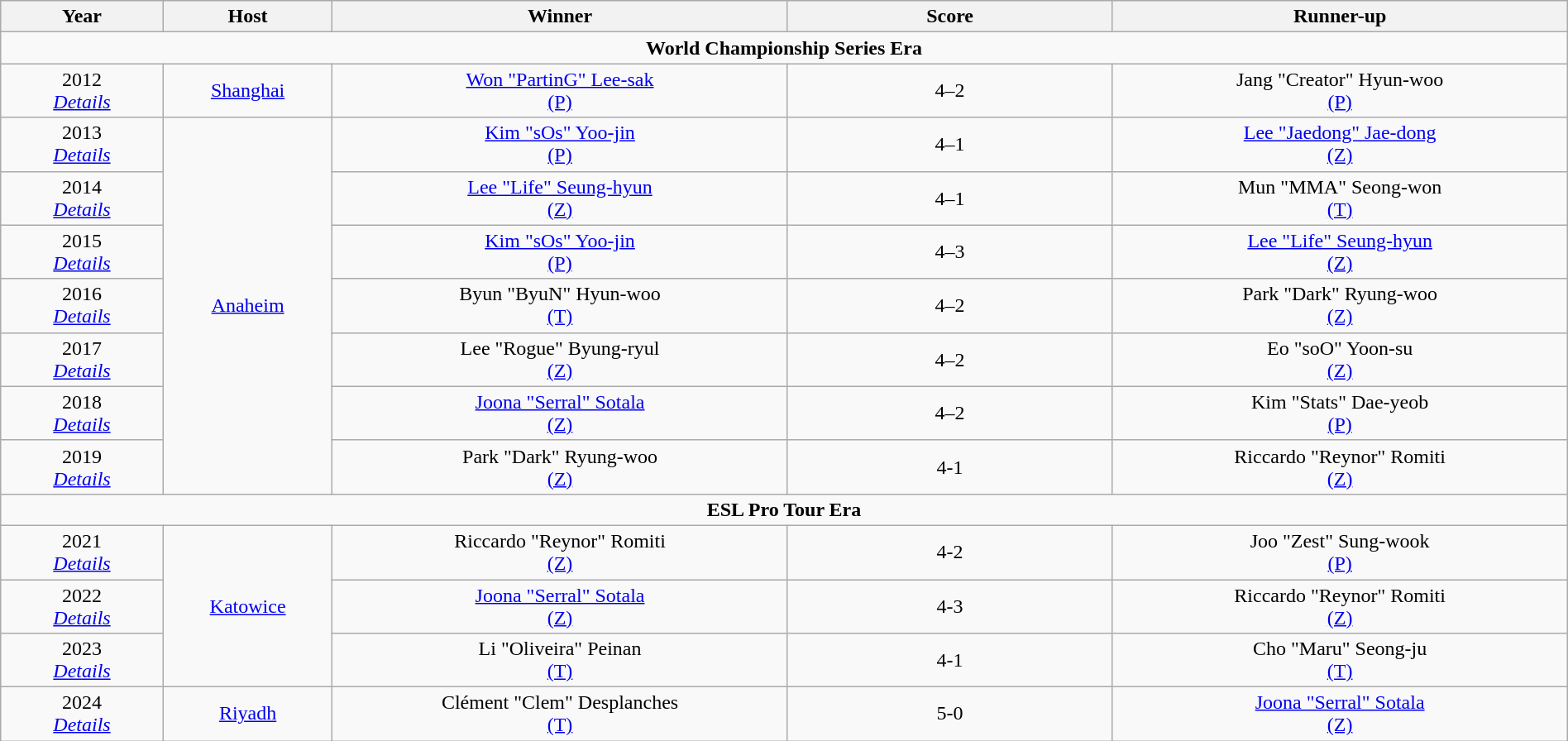<table class="wikitable" style="text-align:center;width:100%;">
<tr>
<th width=5%>Year</th>
<th width=5%>Host</th>
<th width=14%>Winner</th>
<th width=10%>Score</th>
<th width=14%>Runner-up</th>
</tr>
<tr>
<td colspan=5><strong>World Championship Series Era</strong></td>
</tr>
<tr>
<td>2012 <br> <em><a href='#'>Details</a></em></td>
<td> <a href='#'>Shanghai</a></td>
<td><a href='#'>Won "PartinG" Lee-sak</a><br><a href='#'>(P)</a> <small></small></td>
<td>4–2</td>
<td>Jang "Creator" Hyun-woo<br><a href='#'>(P)</a> <small></small></td>
</tr>
<tr>
<td>2013 <br> <em><a href='#'>Details</a></em></td>
<td rowspan=7> <a href='#'>Anaheim</a></td>
<td><a href='#'>Kim "sOs" Yoo-jin</a><br><a href='#'>(P)</a> <small></small></td>
<td>4–1</td>
<td><a href='#'>Lee "Jaedong" Jae-dong</a><br><a href='#'>(Z)</a> <small></small></td>
</tr>
<tr>
<td>2014 <br> <em><a href='#'>Details</a></em></td>
<td><a href='#'>Lee "Life" Seung-hyun</a><br><a href='#'>(Z)</a> <small></small></td>
<td>4–1</td>
<td>Mun "MMA" Seong-won<br><a href='#'>(T)</a> <small></small></td>
</tr>
<tr>
<td>2015 <br> <em><a href='#'>Details</a></em></td>
<td><a href='#'>Kim "sOs" Yoo-jin</a><br><a href='#'>(P)</a> <small></small></td>
<td>4–3</td>
<td><a href='#'>Lee "Life" Seung-hyun</a><br><a href='#'>(Z)</a> <small></small></td>
</tr>
<tr>
<td>2016 <br> <em><a href='#'>Details</a></em></td>
<td>Byun "ByuN" Hyun-woo<br><a href='#'>(T)</a> <small></small></td>
<td>4–2</td>
<td>Park "Dark" Ryung-woo<br><a href='#'>(Z)</a> <small></small></td>
</tr>
<tr>
<td>2017 <br> <em><a href='#'>Details</a></em></td>
<td>Lee "Rogue" Byung-ryul<br><a href='#'>(Z)</a> <small></small></td>
<td>4–2</td>
<td>Eo "soO" Yoon-su<br><a href='#'>(Z)</a> <small></small></td>
</tr>
<tr>
<td>2018 <br> <em><a href='#'>Details</a></em></td>
<td><a href='#'>Joona "Serral" Sotala</a><br><a href='#'>(Z)</a> <small></small></td>
<td>4–2</td>
<td>Kim "Stats" Dae-yeob<br><a href='#'>(P)</a> <small></small></td>
</tr>
<tr>
<td>2019 <br> <em><a href='#'>Details</a></em></td>
<td>Park "Dark" Ryung-woo<br><a href='#'>(Z)</a> <small></small></td>
<td>4-1</td>
<td>Riccardo "Reynor" Romiti<br><a href='#'>(Z)</a> <small></small></td>
</tr>
<tr>
<td colspan=5><strong>ESL Pro Tour Era</strong></td>
</tr>
<tr>
<td>2021 <br> <em><a href='#'>Details</a></em></td>
<td rowspan=3> <a href='#'>Katowice</a></td>
<td>Riccardo "Reynor" Romiti<br><a href='#'>(Z)</a> <small></small></td>
<td>4-2</td>
<td>Joo "Zest" Sung-wook<br><a href='#'>(P)</a> <small></small></td>
</tr>
<tr>
<td>2022 <br> <em><a href='#'>Details</a></em></td>
<td><a href='#'>Joona "Serral" Sotala</a><br><a href='#'>(Z)</a> <small></small></td>
<td>4-3</td>
<td>Riccardo "Reynor" Romiti<br><a href='#'>(Z)</a> <small></small></td>
</tr>
<tr>
<td>2023 <br> <em><a href='#'>Details</a></em></td>
<td>Li "Oliveira" Peinan<br><a href='#'>(T)</a> <small></small></td>
<td>4-1</td>
<td>Cho "Maru" Seong-ju<br><a href='#'>(T)</a> <small></small></td>
</tr>
<tr>
<td>2024 <br><em><a href='#'>Details</a></em></td>
<td> <a href='#'>Riyadh</a></td>
<td>Clément "Clem" Desplanches<br><a href='#'>(T)</a> <small></small></td>
<td>5-0</td>
<td><a href='#'>Joona "Serral" Sotala</a><br><a href='#'>(Z)</a> <small></small></td>
</tr>
</table>
